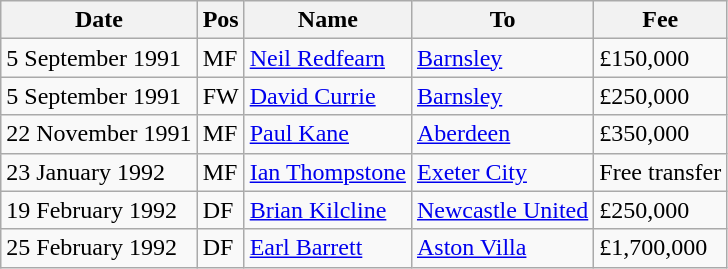<table class="wikitable">
<tr>
<th>Date</th>
<th>Pos</th>
<th>Name</th>
<th>To</th>
<th>Fee</th>
</tr>
<tr>
<td>5 September 1991</td>
<td>MF</td>
<td><a href='#'>Neil Redfearn</a></td>
<td><a href='#'>Barnsley</a></td>
<td>£150,000</td>
</tr>
<tr>
<td>5 September 1991</td>
<td>FW</td>
<td><a href='#'>David Currie</a></td>
<td><a href='#'>Barnsley</a></td>
<td>£250,000</td>
</tr>
<tr>
<td>22 November 1991</td>
<td>MF</td>
<td><a href='#'>Paul Kane</a></td>
<td><a href='#'>Aberdeen</a></td>
<td>£350,000</td>
</tr>
<tr>
<td>23 January 1992</td>
<td>MF</td>
<td><a href='#'>Ian Thompstone</a></td>
<td><a href='#'>Exeter City</a></td>
<td>Free transfer</td>
</tr>
<tr>
<td>19 February 1992</td>
<td>DF</td>
<td><a href='#'>Brian Kilcline</a></td>
<td><a href='#'>Newcastle United</a></td>
<td>£250,000</td>
</tr>
<tr>
<td>25 February 1992</td>
<td>DF</td>
<td><a href='#'>Earl Barrett</a></td>
<td><a href='#'>Aston Villa</a></td>
<td>£1,700,000</td>
</tr>
</table>
